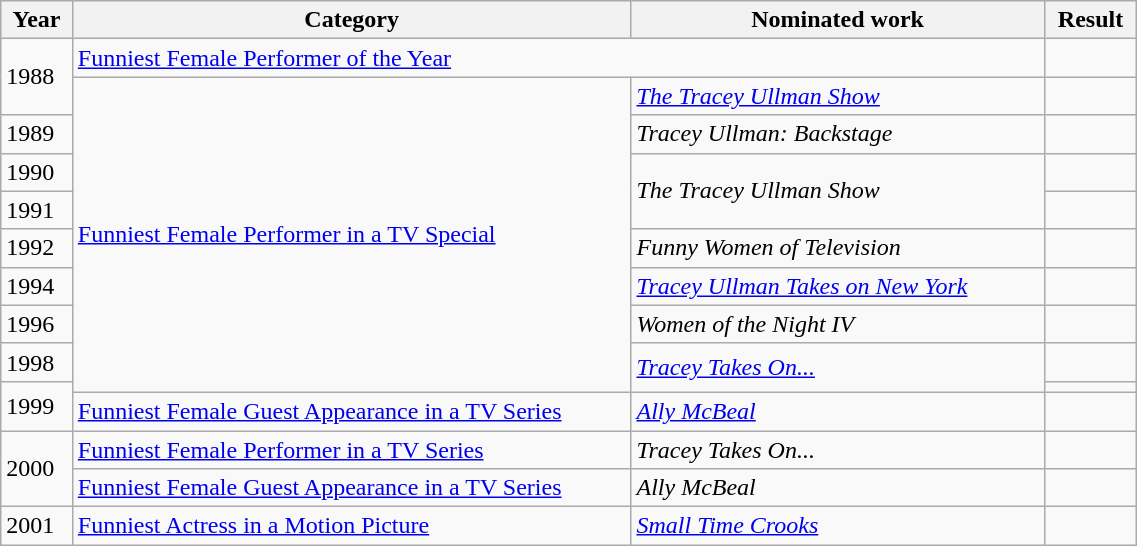<table width="60%" class="wikitable">
<tr>
<th width="10">Year</th>
<th width="300">Category</th>
<th width="220">Nominated work</th>
<th width="30">Result</th>
</tr>
<tr>
<td rowspan="2">1988</td>
<td colspan="2"><a href='#'>Funniest Female Performer of the Year</a></td>
<td></td>
</tr>
<tr>
<td rowspan="9"><a href='#'>Funniest Female Performer in a TV Special</a></td>
<td><em><a href='#'>The Tracey Ullman Show</a></em></td>
<td></td>
</tr>
<tr>
<td>1989</td>
<td><em>Tracey Ullman: Backstage</em></td>
<td></td>
</tr>
<tr>
<td>1990</td>
<td rowspan="2"><em>The Tracey Ullman Show</em></td>
<td></td>
</tr>
<tr>
<td>1991</td>
<td></td>
</tr>
<tr>
<td>1992</td>
<td><em>Funny Women of Television</em></td>
<td></td>
</tr>
<tr>
<td>1994</td>
<td><em><a href='#'>Tracey Ullman Takes on New York</a></em></td>
<td></td>
</tr>
<tr>
<td>1996</td>
<td><em>Women of the Night IV</em></td>
<td></td>
</tr>
<tr>
<td>1998</td>
<td rowspan="2"><em><a href='#'>Tracey Takes On...</a></em></td>
<td></td>
</tr>
<tr>
<td rowspan="2">1999</td>
<td></td>
</tr>
<tr>
<td><a href='#'>Funniest Female Guest Appearance in a TV Series</a></td>
<td><em><a href='#'>Ally McBeal</a></em></td>
<td></td>
</tr>
<tr>
<td rowspan="2">2000</td>
<td><a href='#'>Funniest Female Performer in a TV Series</a></td>
<td><em>Tracey Takes On...</em></td>
<td></td>
</tr>
<tr>
<td><a href='#'>Funniest Female Guest Appearance in a TV Series</a></td>
<td><em>Ally McBeal</em></td>
<td></td>
</tr>
<tr>
<td>2001</td>
<td><a href='#'>Funniest Actress in a Motion Picture</a></td>
<td><em><a href='#'>Small Time Crooks</a></em></td>
<td></td>
</tr>
</table>
